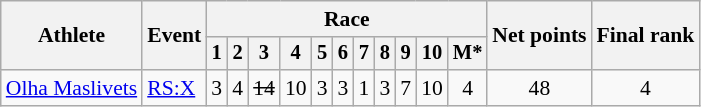<table class="wikitable" style="font-size:90%">
<tr>
<th rowspan="2">Athlete</th>
<th rowspan="2">Event</th>
<th colspan=11>Race</th>
<th rowspan=2>Net points</th>
<th rowspan=2>Final rank</th>
</tr>
<tr style="font-size:95%">
<th>1</th>
<th>2</th>
<th>3</th>
<th>4</th>
<th>5</th>
<th>6</th>
<th>7</th>
<th>8</th>
<th>9</th>
<th>10</th>
<th>M*</th>
</tr>
<tr align=center>
<td align=left><a href='#'>Olha Maslivets</a></td>
<td align=left><a href='#'>RS:X</a></td>
<td>3</td>
<td>4</td>
<td><s>14</s></td>
<td>10</td>
<td>3</td>
<td>3</td>
<td>1</td>
<td>3</td>
<td>7</td>
<td>10</td>
<td>4</td>
<td>48</td>
<td>4</td>
</tr>
</table>
